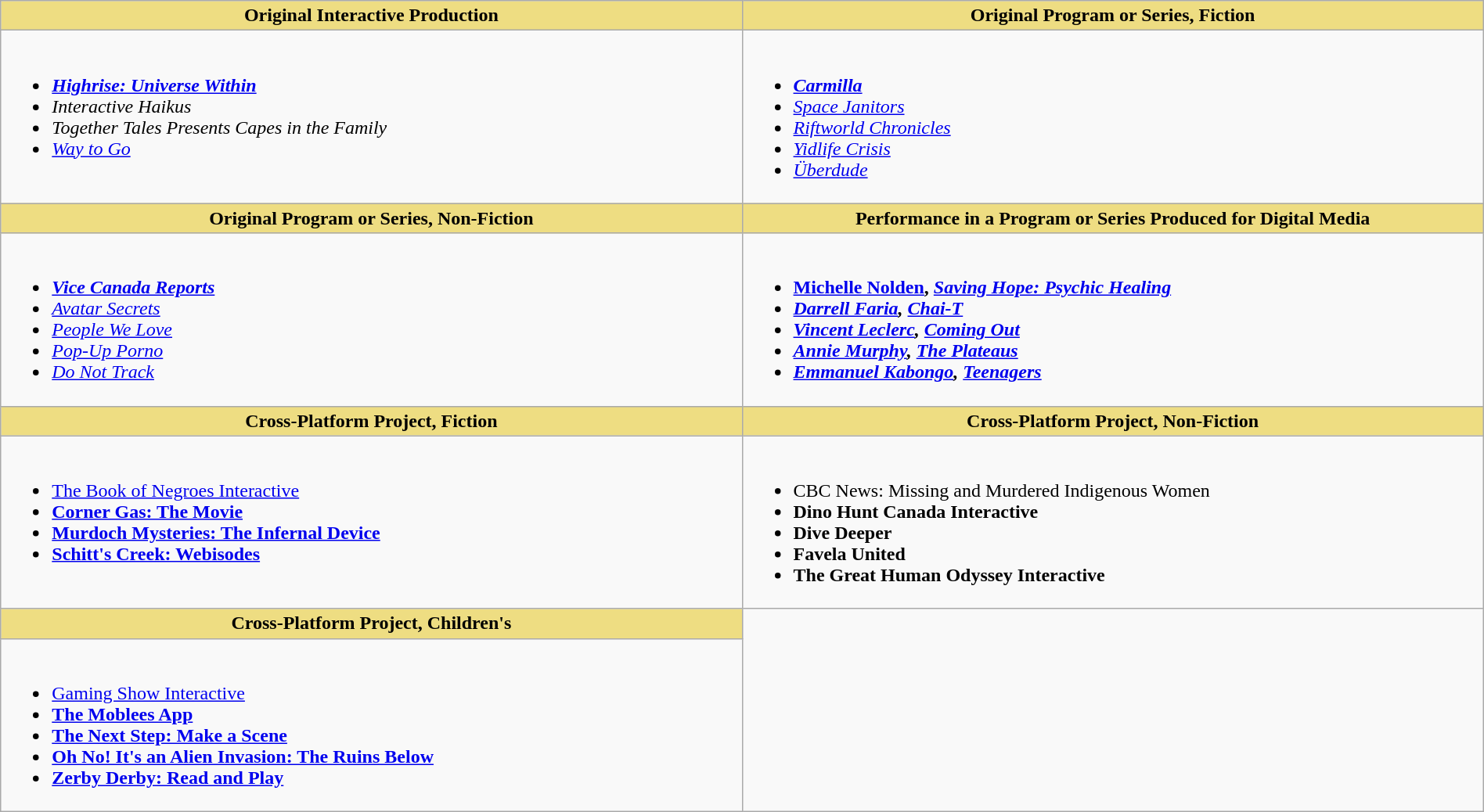<table class=wikitable width="100%">
<tr>
<th style="background:#EEDD82; width:50%">Original Interactive Production</th>
<th style="background:#EEDD82; width:50%">Original Program or Series, Fiction</th>
</tr>
<tr>
<td valign="top"><br><ul><li> <strong><em><a href='#'>Highrise: Universe Within</a></em></strong></li><li><em>Interactive Haikus</em></li><li><em>Together Tales Presents Capes in the Family</em></li><li><em><a href='#'>Way to Go</a></em></li></ul></td>
<td valign="top"><br><ul><li> <strong><em><a href='#'>Carmilla</a></em></strong></li><li><em><a href='#'>Space Janitors</a></em></li><li><em><a href='#'>Riftworld Chronicles</a></em></li><li><em><a href='#'>Yidlife Crisis</a></em></li><li><em><a href='#'>Überdude</a></em></li></ul></td>
</tr>
<tr>
<th style="background:#EEDD82; width:50%">Original Program or Series, Non-Fiction</th>
<th style="background:#EEDD82; width:50%">Performance in a Program or Series Produced for Digital Media</th>
</tr>
<tr>
<td valign="top"><br><ul><li> <strong><em><a href='#'>Vice Canada Reports</a></em></strong></li><li><em><a href='#'>Avatar Secrets</a></em></li><li><em><a href='#'>People We Love</a></em></li><li><em><a href='#'>Pop-Up Porno</a></em></li><li><em><a href='#'>Do Not Track</a></em></li></ul></td>
<td valign="top"><br><ul><li> <strong><a href='#'>Michelle Nolden</a>, <em><a href='#'>Saving Hope: Psychic Healing</a><strong><em></li><li><a href='#'>Darrell Faria</a>, </em><a href='#'>Chai-T</a><em></li><li><a href='#'>Vincent Leclerc</a>, </em><a href='#'>Coming Out</a><em></li><li><a href='#'>Annie Murphy</a>, </em><a href='#'>The Plateaus</a><em></li><li><a href='#'>Emmanuel Kabongo</a>, </em><a href='#'>Teenagers</a><em></li></ul></td>
</tr>
<tr>
<th style="background:#EEDD82; width:50%">Cross-Platform Project, Fiction</th>
<th style="background:#EEDD82; width:50%">Cross-Platform Project, Non-Fiction</th>
</tr>
<tr>
<td valign="top"><br><ul><li> </em></strong><a href='#'>The Book of Negroes Interactive</a><strong><em></li><li></em><a href='#'>Corner Gas: The Movie</a><em></li><li></em><a href='#'>Murdoch Mysteries: The Infernal Device</a><em></li><li></em><a href='#'>Schitt's Creek: Webisodes</a><em></li></ul></td>
<td valign="top"><br><ul><li> </em></strong>CBC News: Missing and Murdered Indigenous Women<strong><em></li><li></em>Dino Hunt Canada Interactive<em></li><li></em>Dive Deeper<em></li><li></em>Favela United<em></li><li></em>The Great Human Odyssey Interactive<em></li></ul></td>
</tr>
<tr>
<th style="background:#EEDD82; width:50%">Cross-Platform Project, Children's</th>
</tr>
<tr>
<td valign="top"><br><ul><li> </em></strong><a href='#'>Gaming Show Interactive</a><strong><em></li><li></em><a href='#'>The Moblees App</a><em></li><li></em><a href='#'>The Next Step: Make a Scene</a><em></li><li></em><a href='#'>Oh No! It's an Alien Invasion: The Ruins Below</a><em></li><li></em><a href='#'>Zerby Derby: Read and Play</a><em></li></ul></td>
</tr>
</table>
